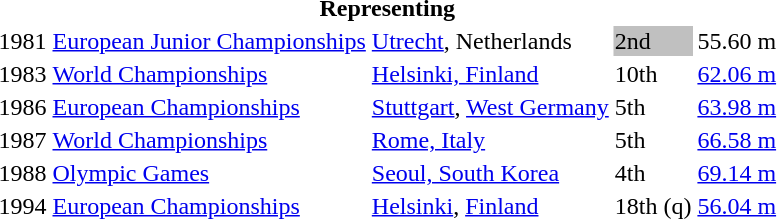<table>
<tr>
<th colspan="5">Representing </th>
</tr>
<tr>
<td>1981</td>
<td><a href='#'>European Junior Championships</a></td>
<td><a href='#'>Utrecht</a>, Netherlands</td>
<td bgcolor=silver>2nd</td>
<td>55.60 m</td>
</tr>
<tr>
<td>1983</td>
<td><a href='#'>World Championships</a></td>
<td><a href='#'>Helsinki, Finland</a></td>
<td>10th</td>
<td><a href='#'>62.06 m</a></td>
</tr>
<tr>
<td>1986</td>
<td><a href='#'>European Championships</a></td>
<td><a href='#'>Stuttgart</a>, <a href='#'>West Germany</a></td>
<td>5th</td>
<td><a href='#'>63.98 m</a></td>
</tr>
<tr>
<td>1987</td>
<td><a href='#'>World Championships</a></td>
<td><a href='#'>Rome, Italy</a></td>
<td>5th</td>
<td><a href='#'>66.58 m</a></td>
</tr>
<tr>
<td>1988</td>
<td><a href='#'>Olympic Games</a></td>
<td><a href='#'>Seoul, South Korea</a></td>
<td>4th</td>
<td><a href='#'>69.14 m</a></td>
</tr>
<tr>
<td rowspan=1>1994</td>
<td rowspan=1><a href='#'>European Championships</a></td>
<td rowspan=1><a href='#'>Helsinki</a>, <a href='#'>Finland</a></td>
<td>18th (q)</td>
<td><a href='#'>56.04 m</a></td>
</tr>
</table>
